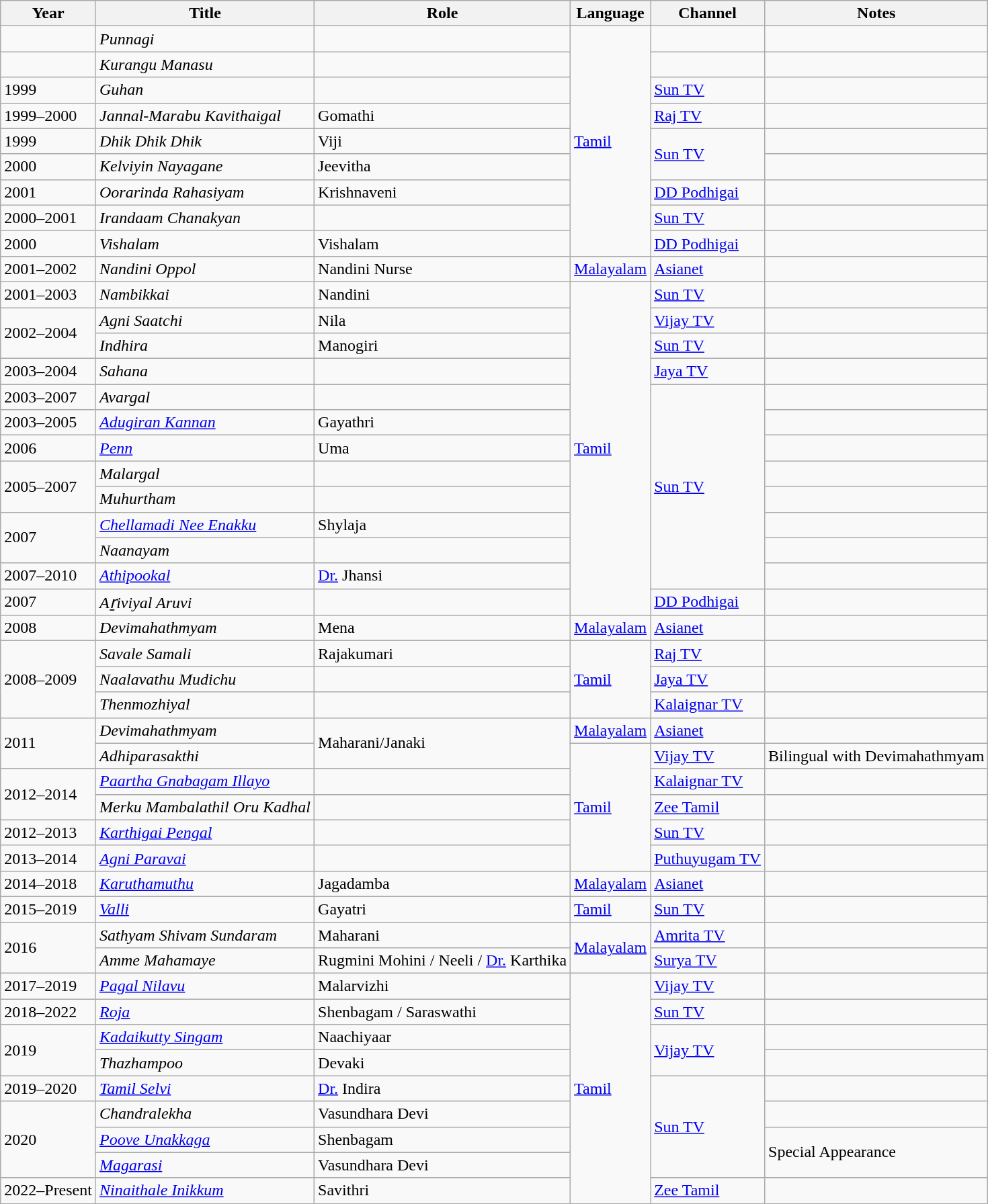<table class="wikitable sortable">
<tr>
<th>Year</th>
<th>Title</th>
<th>Role</th>
<th>Language</th>
<th>Channel</th>
<th>Notes</th>
</tr>
<tr>
<td></td>
<td><em>Punnagi</em></td>
<td></td>
<td rowspan="9"><a href='#'>Tamil</a></td>
<td></td>
<td></td>
</tr>
<tr>
<td></td>
<td><em>Kurangu Manasu</em></td>
<td></td>
<td></td>
<td></td>
</tr>
<tr>
<td>1999</td>
<td><em>Guhan</em></td>
<td></td>
<td><a href='#'>Sun TV</a></td>
<td></td>
</tr>
<tr>
<td>1999–2000</td>
<td><em>Jannal-Marabu Kavithaigal</em></td>
<td>Gomathi</td>
<td><a href='#'>Raj TV</a></td>
<td></td>
</tr>
<tr>
<td>1999</td>
<td><em>Dhik Dhik Dhik</em></td>
<td>Viji</td>
<td rowspan="2"><a href='#'>Sun TV</a></td>
<td></td>
</tr>
<tr>
<td>2000</td>
<td><em>Kelviyin Nayagane</em></td>
<td>Jeevitha</td>
<td></td>
</tr>
<tr>
<td>2001</td>
<td><em>Oorarinda Rahasiyam</em></td>
<td>Krishnaveni</td>
<td><a href='#'>DD Podhigai</a></td>
<td></td>
</tr>
<tr>
<td>2000–2001</td>
<td><em>Irandaam Chanakyan</em></td>
<td></td>
<td><a href='#'>Sun TV</a></td>
<td></td>
</tr>
<tr>
<td>2000</td>
<td><em>Vishalam</em></td>
<td>Vishalam</td>
<td><a href='#'>DD Podhigai</a></td>
<td></td>
</tr>
<tr>
<td>2001–2002</td>
<td><em>Nandini Oppol</em></td>
<td>Nandini Nurse</td>
<td><a href='#'>Malayalam</a></td>
<td><a href='#'>Asianet</a></td>
<td></td>
</tr>
<tr>
<td>2001–2003</td>
<td><em>Nambikkai</em></td>
<td>Nandini</td>
<td rowspan="13"><a href='#'>Tamil</a></td>
<td><a href='#'>Sun TV</a></td>
<td></td>
</tr>
<tr>
<td rowspan="2">2002–2004</td>
<td><em>Agni Saatchi</em></td>
<td>Nila</td>
<td><a href='#'>Vijay TV</a></td>
<td></td>
</tr>
<tr>
<td><em>Indhira</em></td>
<td>Manogiri</td>
<td><a href='#'>Sun TV</a></td>
<td></td>
</tr>
<tr>
<td>2003–2004</td>
<td><em>Sahana</em></td>
<td></td>
<td><a href='#'>Jaya TV</a></td>
<td></td>
</tr>
<tr>
<td>2003–2007</td>
<td><em>Avargal</em></td>
<td></td>
<td rowspan="8"><a href='#'>Sun TV</a></td>
<td></td>
</tr>
<tr>
<td>2003–2005</td>
<td><em><a href='#'>Adugiran Kannan</a></em></td>
<td>Gayathri</td>
<td></td>
</tr>
<tr>
<td>2006</td>
<td><em><a href='#'>Penn</a></em></td>
<td>Uma</td>
<td></td>
</tr>
<tr>
<td rowspan="2">2005–2007</td>
<td><em>Malargal</em></td>
<td></td>
<td></td>
</tr>
<tr>
<td><em>Muhurtham</em></td>
<td></td>
<td></td>
</tr>
<tr>
<td rowspan="2">2007</td>
<td><em><a href='#'>Chellamadi Nee Enakku</a></em></td>
<td>Shylaja</td>
<td></td>
</tr>
<tr>
<td><em>Naanayam</em></td>
<td></td>
<td></td>
</tr>
<tr>
<td>2007–2010</td>
<td><em><a href='#'>Athipookal</a></em></td>
<td><a href='#'>Dr.</a> Jhansi</td>
<td></td>
</tr>
<tr>
<td>2007</td>
<td><em>Aṟiviyal Aruvi</em></td>
<td></td>
<td><a href='#'>DD Podhigai</a></td>
<td></td>
</tr>
<tr>
<td>2008</td>
<td><em>Devimahathmyam</em></td>
<td>Mena</td>
<td><a href='#'>Malayalam</a></td>
<td><a href='#'>Asianet</a></td>
<td></td>
</tr>
<tr>
<td rowspan="3">2008–2009</td>
<td><em>Savale Samali</em></td>
<td>Rajakumari</td>
<td rowspan="3"><a href='#'>Tamil</a></td>
<td><a href='#'>Raj TV</a></td>
<td></td>
</tr>
<tr>
<td><em>Naalavathu Mudichu</em></td>
<td></td>
<td><a href='#'>Jaya TV</a></td>
</tr>
<tr>
<td><em>Thenmozhiyal</em></td>
<td></td>
<td><a href='#'>Kalaignar TV</a></td>
<td></td>
</tr>
<tr>
<td rowspan="2">2011</td>
<td><em>Devimahathmyam</em></td>
<td rowspan="2">Maharani/Janaki</td>
<td><a href='#'>Malayalam</a></td>
<td><a href='#'>Asianet</a></td>
<td></td>
</tr>
<tr>
<td><em>Adhiparasakthi</em></td>
<td rowspan="5"><a href='#'>Tamil</a></td>
<td><a href='#'>Vijay TV</a></td>
<td>Bilingual with Devimahathmyam</td>
</tr>
<tr>
<td rowspan="2">2012–2014</td>
<td><em><a href='#'>Paartha Gnabagam Illayo</a></em></td>
<td></td>
<td><a href='#'>Kalaignar TV</a></td>
<td></td>
</tr>
<tr>
<td><em>Merku Mambalathil Oru Kadhal</em></td>
<td></td>
<td><a href='#'>Zee Tamil</a></td>
<td></td>
</tr>
<tr>
<td>2012–2013</td>
<td><em><a href='#'>Karthigai Pengal</a></em></td>
<td></td>
<td><a href='#'>Sun TV</a></td>
<td></td>
</tr>
<tr>
<td>2013–2014</td>
<td><em><a href='#'>Agni Paravai</a></em></td>
<td></td>
<td><a href='#'>Puthuyugam TV</a></td>
<td></td>
</tr>
<tr>
<td>2014–2018</td>
<td><em><a href='#'>Karuthamuthu</a></em></td>
<td>Jagadamba</td>
<td><a href='#'>Malayalam</a></td>
<td><a href='#'>Asianet</a></td>
<td></td>
</tr>
<tr>
<td>2015–2019</td>
<td><em><a href='#'>Valli</a></em></td>
<td>Gayatri</td>
<td><a href='#'>Tamil</a></td>
<td><a href='#'>Sun TV</a></td>
<td></td>
</tr>
<tr>
<td rowspan="2">2016</td>
<td><em>Sathyam Shivam Sundaram</em></td>
<td>Maharani</td>
<td rowspan="2"><a href='#'>Malayalam</a></td>
<td><a href='#'>Amrita TV</a></td>
<td></td>
</tr>
<tr>
<td><em>Amme Mahamaye</em></td>
<td>Rugmini Mohini / Neeli / <a href='#'>Dr.</a> Karthika</td>
<td><a href='#'>Surya TV</a></td>
<td></td>
</tr>
<tr>
<td>2017–2019</td>
<td><em><a href='#'>Pagal Nilavu</a></em></td>
<td>Malarvizhi</td>
<td rowspan="9"><a href='#'>Tamil</a></td>
<td><a href='#'>Vijay TV</a></td>
<td></td>
</tr>
<tr>
<td>2018–2022</td>
<td><em><a href='#'>Roja</a></em></td>
<td>Shenbagam / Saraswathi</td>
<td><a href='#'>Sun TV</a></td>
<td></td>
</tr>
<tr>
<td rowspan="2">2019</td>
<td><em><a href='#'>Kadaikutty Singam</a></em></td>
<td>Naachiyaar</td>
<td rowspan="2"><a href='#'>Vijay TV</a></td>
<td></td>
</tr>
<tr>
<td><em>Thazhampoo</em></td>
<td>Devaki</td>
<td></td>
</tr>
<tr>
<td>2019–2020</td>
<td><em><a href='#'>Tamil Selvi</a></em></td>
<td><a href='#'>Dr.</a> Indira</td>
<td rowspan="4"><a href='#'>Sun TV</a></td>
<td></td>
</tr>
<tr>
<td rowspan="3">2020</td>
<td><em>Chandralekha</em></td>
<td>Vasundhara Devi</td>
<td></td>
</tr>
<tr>
<td><em><a href='#'>Poove Unakkaga</a></em></td>
<td>Shenbagam</td>
<td rowspan="2">Special Appearance</td>
</tr>
<tr>
<td><em><a href='#'>Magarasi</a></em></td>
<td>Vasundhara Devi</td>
</tr>
<tr>
<td>2022–Present</td>
<td><em><a href='#'>Ninaithale Inikkum</a></em></td>
<td>Savithri</td>
<td><a href='#'>Zee Tamil</a></td>
<td></td>
</tr>
</table>
